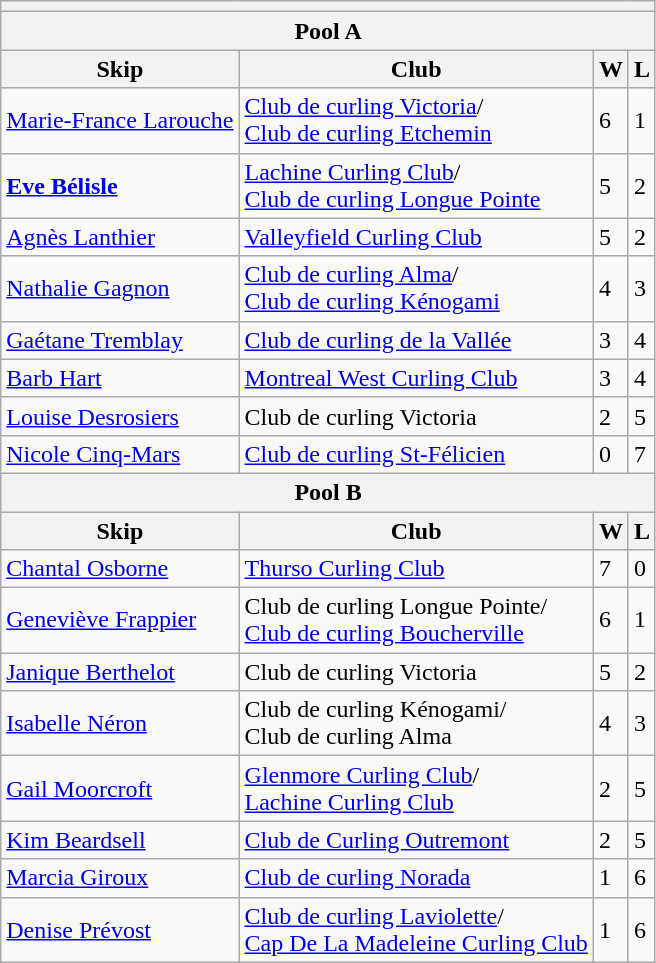<table class="wikitable">
<tr>
<th align="center" colspan=4></th>
</tr>
<tr>
<th align="center" colspan=4>Pool A</th>
</tr>
<tr>
<th>Skip</th>
<th>Club</th>
<th>W</th>
<th>L</th>
</tr>
<tr>
<td><a href='#'>Marie-France Larouche</a></td>
<td><a href='#'>Club de curling Victoria</a>/<br><a href='#'>Club de curling Etchemin</a></td>
<td>6</td>
<td>1</td>
</tr>
<tr>
<td><strong><a href='#'>Eve Bélisle</a></strong></td>
<td><a href='#'>Lachine Curling Club</a>/<br><a href='#'>Club de curling Longue Pointe</a></td>
<td>5</td>
<td>2</td>
</tr>
<tr>
<td><a href='#'>Agnès Lanthier</a></td>
<td><a href='#'>Valleyfield Curling Club</a></td>
<td>5</td>
<td>2</td>
</tr>
<tr>
<td><a href='#'>Nathalie Gagnon</a></td>
<td><a href='#'>Club de curling Alma</a>/<br><a href='#'>Club de curling Kénogami</a></td>
<td>4</td>
<td>3</td>
</tr>
<tr>
<td><a href='#'>Gaétane Tremblay</a></td>
<td><a href='#'>Club de curling de la Vallée</a></td>
<td>3</td>
<td>4</td>
</tr>
<tr>
<td><a href='#'>Barb Hart</a></td>
<td><a href='#'>Montreal West Curling Club</a></td>
<td>3</td>
<td>4</td>
</tr>
<tr>
<td><a href='#'>Louise Desrosiers</a></td>
<td>Club de curling Victoria</td>
<td>2</td>
<td>5</td>
</tr>
<tr>
<td><a href='#'>Nicole Cinq-Mars</a></td>
<td><a href='#'>Club de curling St-Félicien</a></td>
<td>0</td>
<td>7</td>
</tr>
<tr>
<th align="center" colspan=4>Pool B</th>
</tr>
<tr>
<th>Skip</th>
<th>Club</th>
<th>W</th>
<th>L</th>
</tr>
<tr>
<td><a href='#'>Chantal Osborne</a></td>
<td><a href='#'>Thurso Curling Club</a></td>
<td>7</td>
<td>0</td>
</tr>
<tr>
<td><a href='#'>Geneviève Frappier</a></td>
<td>Club de curling Longue Pointe/<br><a href='#'>Club de curling Boucherville</a></td>
<td>6</td>
<td>1</td>
</tr>
<tr>
<td><a href='#'>Janique Berthelot</a></td>
<td>Club de curling Victoria</td>
<td>5</td>
<td>2</td>
</tr>
<tr>
<td><a href='#'>Isabelle Néron</a></td>
<td>Club de curling Kénogami/<br>Club de curling Alma</td>
<td>4</td>
<td>3</td>
</tr>
<tr>
<td><a href='#'>Gail Moorcroft</a></td>
<td><a href='#'>Glenmore Curling Club</a>/<br><a href='#'>Lachine Curling Club</a></td>
<td>2</td>
<td>5</td>
</tr>
<tr>
<td><a href='#'>Kim Beardsell</a></td>
<td><a href='#'>Club de Curling Outremont</a></td>
<td>2</td>
<td>5</td>
</tr>
<tr>
<td><a href='#'>Marcia Giroux</a></td>
<td><a href='#'>Club de curling Norada</a></td>
<td>1</td>
<td>6</td>
</tr>
<tr>
<td><a href='#'>Denise Prévost</a></td>
<td><a href='#'>Club de curling Laviolette</a>/<br><a href='#'>Cap De La Madeleine Curling Club</a></td>
<td>1</td>
<td>6</td>
</tr>
</table>
